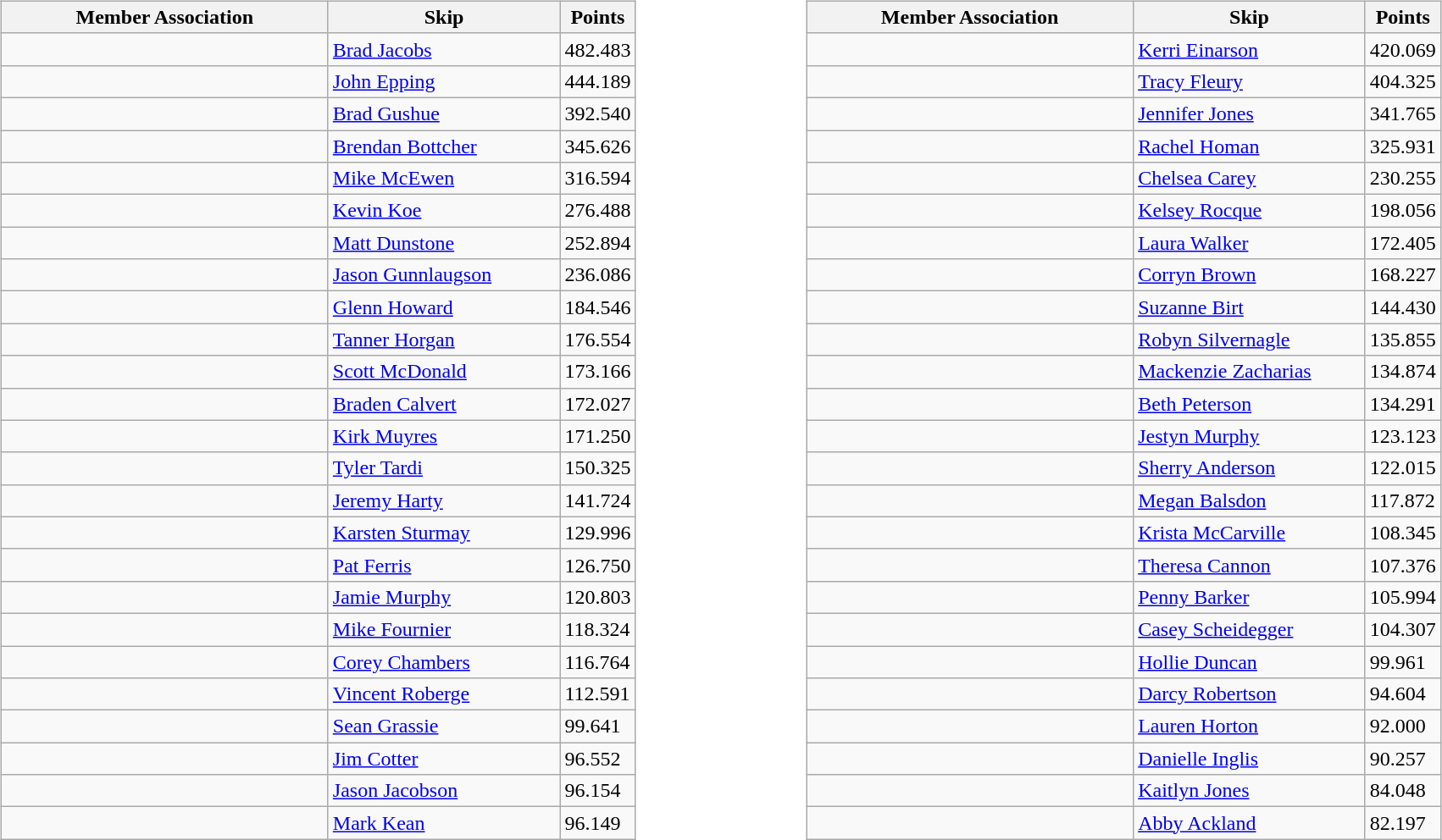<table>
<tr>
<td width=20% valign="top"><br><table class=wikitable>
<tr>
<th width=250>Member Association</th>
<th width=175>Skip</th>
<th width=50>Points</th>
</tr>
<tr>
<td></td>
<td><a href='#'>Brad Jacobs</a></td>
<td>482.483</td>
</tr>
<tr>
<td></td>
<td><a href='#'>John Epping</a></td>
<td>444.189</td>
</tr>
<tr>
<td></td>
<td><a href='#'>Brad Gushue</a></td>
<td>392.540</td>
</tr>
<tr>
<td></td>
<td><a href='#'>Brendan Bottcher</a></td>
<td>345.626</td>
</tr>
<tr>
<td></td>
<td><a href='#'>Mike McEwen</a></td>
<td>316.594</td>
</tr>
<tr>
<td></td>
<td><a href='#'>Kevin Koe</a></td>
<td>276.488</td>
</tr>
<tr>
<td></td>
<td><a href='#'>Matt Dunstone</a></td>
<td>252.894</td>
</tr>
<tr>
<td></td>
<td><a href='#'>Jason Gunnlaugson</a></td>
<td>236.086</td>
</tr>
<tr>
<td></td>
<td><a href='#'>Glenn Howard</a></td>
<td>184.546</td>
</tr>
<tr>
<td></td>
<td><a href='#'>Tanner Horgan</a></td>
<td>176.554</td>
</tr>
<tr>
<td></td>
<td><a href='#'>Scott McDonald</a></td>
<td>173.166</td>
</tr>
<tr>
<td></td>
<td><a href='#'>Braden Calvert</a></td>
<td>172.027</td>
</tr>
<tr>
<td></td>
<td><a href='#'>Kirk Muyres</a></td>
<td>171.250</td>
</tr>
<tr>
<td></td>
<td><a href='#'>Tyler Tardi</a></td>
<td>150.325</td>
</tr>
<tr>
<td></td>
<td><a href='#'>Jeremy Harty</a></td>
<td>141.724</td>
</tr>
<tr>
<td></td>
<td><a href='#'>Karsten Sturmay</a></td>
<td>129.996</td>
</tr>
<tr>
<td></td>
<td><a href='#'>Pat Ferris</a></td>
<td>126.750</td>
</tr>
<tr>
<td></td>
<td><a href='#'>Jamie Murphy</a></td>
<td>120.803</td>
</tr>
<tr>
<td></td>
<td><a href='#'>Mike Fournier</a></td>
<td>118.324</td>
</tr>
<tr>
<td></td>
<td><a href='#'>Corey Chambers</a></td>
<td>116.764</td>
</tr>
<tr>
<td></td>
<td><a href='#'>Vincent Roberge</a></td>
<td>112.591</td>
</tr>
<tr>
<td></td>
<td><a href='#'>Sean Grassie</a></td>
<td>99.641</td>
</tr>
<tr>
<td></td>
<td><a href='#'>Jim Cotter</a></td>
<td>96.552</td>
</tr>
<tr>
<td></td>
<td><a href='#'>Jason Jacobson</a></td>
<td>96.154</td>
</tr>
<tr>
<td></td>
<td><a href='#'>Mark Kean</a></td>
<td>96.149</td>
</tr>
</table>
</td>
<td width=20% valign="top"><br><table class=wikitable>
<tr>
<th width=250>Member Association</th>
<th width=175>Skip</th>
<th width=50>Points</th>
</tr>
<tr>
<td></td>
<td><a href='#'>Kerri Einarson</a></td>
<td>420.069</td>
</tr>
<tr>
<td></td>
<td><a href='#'>Tracy Fleury</a></td>
<td>404.325</td>
</tr>
<tr>
<td></td>
<td><a href='#'>Jennifer Jones</a></td>
<td>341.765</td>
</tr>
<tr>
<td></td>
<td><a href='#'>Rachel Homan</a></td>
<td>325.931</td>
</tr>
<tr>
<td></td>
<td><a href='#'>Chelsea Carey</a></td>
<td>230.255</td>
</tr>
<tr>
<td></td>
<td><a href='#'>Kelsey Rocque</a></td>
<td>198.056</td>
</tr>
<tr>
<td></td>
<td><a href='#'>Laura Walker</a></td>
<td>172.405</td>
</tr>
<tr>
<td></td>
<td><a href='#'>Corryn Brown</a></td>
<td>168.227</td>
</tr>
<tr>
<td></td>
<td><a href='#'>Suzanne Birt</a></td>
<td>144.430</td>
</tr>
<tr>
<td></td>
<td><a href='#'>Robyn Silvernagle</a></td>
<td>135.855</td>
</tr>
<tr>
<td></td>
<td><a href='#'>Mackenzie Zacharias</a></td>
<td>134.874</td>
</tr>
<tr>
<td></td>
<td><a href='#'>Beth Peterson</a></td>
<td>134.291</td>
</tr>
<tr>
<td></td>
<td><a href='#'>Jestyn Murphy</a></td>
<td>123.123</td>
</tr>
<tr>
<td></td>
<td><a href='#'>Sherry Anderson</a></td>
<td>122.015</td>
</tr>
<tr>
<td></td>
<td><a href='#'>Megan Balsdon</a></td>
<td>117.872</td>
</tr>
<tr>
<td></td>
<td><a href='#'>Krista McCarville</a></td>
<td>108.345</td>
</tr>
<tr>
<td></td>
<td><a href='#'>Theresa Cannon</a></td>
<td>107.376</td>
</tr>
<tr>
<td></td>
<td><a href='#'>Penny Barker</a></td>
<td>105.994</td>
</tr>
<tr>
<td></td>
<td><a href='#'>Casey Scheidegger</a></td>
<td>104.307</td>
</tr>
<tr>
<td></td>
<td><a href='#'>Hollie Duncan</a></td>
<td>99.961</td>
</tr>
<tr>
<td></td>
<td><a href='#'>Darcy Robertson</a></td>
<td>94.604</td>
</tr>
<tr>
<td></td>
<td><a href='#'>Lauren Horton</a></td>
<td>92.000</td>
</tr>
<tr>
<td></td>
<td><a href='#'>Danielle Inglis</a></td>
<td>90.257</td>
</tr>
<tr>
<td></td>
<td><a href='#'>Kaitlyn Jones</a></td>
<td>84.048</td>
</tr>
<tr>
<td></td>
<td><a href='#'>Abby Ackland</a></td>
<td>82.197</td>
</tr>
</table>
</td>
</tr>
</table>
